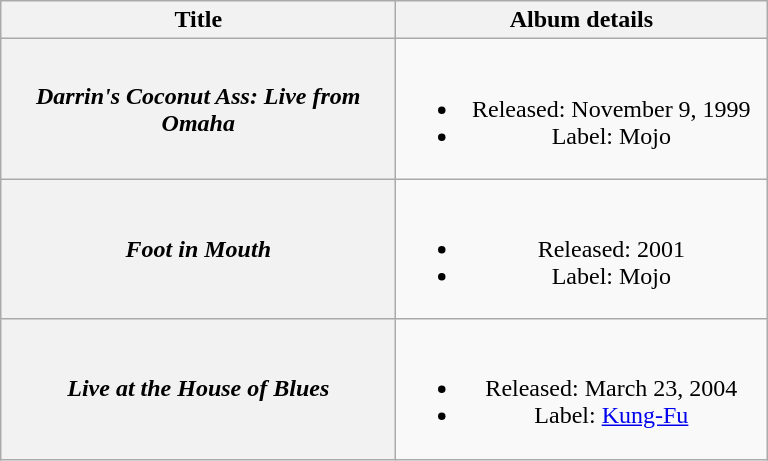<table class="wikitable plainrowheaders" style="text-align:center;">
<tr>
<th scope="col" style="width:16em;">Title</th>
<th scope="col" style="width:15em;">Album details</th>
</tr>
<tr>
<th scope="row"><em>Darrin's Coconut Ass: Live from Omaha</em></th>
<td><br><ul><li>Released: November 9, 1999</li><li>Label: Mojo</li></ul></td>
</tr>
<tr>
<th scope="row"><em>Foot in Mouth</em></th>
<td><br><ul><li>Released: 2001</li><li>Label: Mojo</li></ul></td>
</tr>
<tr>
<th scope="row"><em>Live at the House of Blues</em></th>
<td><br><ul><li>Released: March 23, 2004</li><li>Label: <a href='#'>Kung-Fu</a></li></ul></td>
</tr>
</table>
